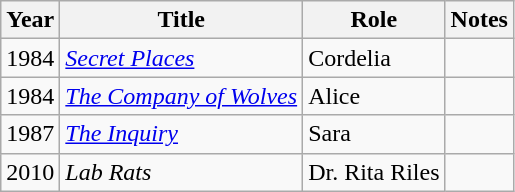<table class="wikitable sortable">
<tr>
<th>Year</th>
<th>Title</th>
<th>Role</th>
<th>Notes</th>
</tr>
<tr>
<td>1984</td>
<td><em><a href='#'>Secret Places</a></em></td>
<td>Cordelia</td>
<td></td>
</tr>
<tr>
<td>1984</td>
<td><em><a href='#'>The Company of Wolves</a></em></td>
<td>Alice</td>
<td></td>
</tr>
<tr>
<td>1987</td>
<td><a href='#'><em>The Inquiry</em></a></td>
<td>Sara</td>
<td></td>
</tr>
<tr>
<td>2010</td>
<td><em>Lab Rats</em></td>
<td>Dr. Rita Riles</td>
<td></td>
</tr>
</table>
